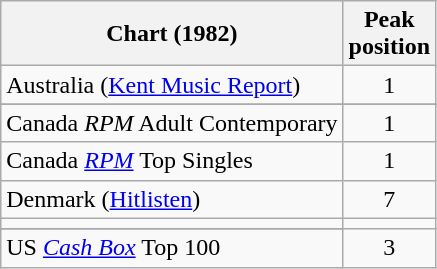<table class="wikitable sortable">
<tr>
<th>Chart (1982)</th>
<th>Peak<br>position</th>
</tr>
<tr>
<td>Australia (<a href='#'>Kent Music Report</a>)</td>
<td style="text-align:center;">1</td>
</tr>
<tr>
</tr>
<tr>
<td>Canada <em>RPM</em> Adult Contemporary</td>
<td style="text-align:center;">1</td>
</tr>
<tr>
<td>Canada <em><a href='#'>RPM</a></em> Top Singles</td>
<td style="text-align:center;">1</td>
</tr>
<tr>
<td>Denmark (<a href='#'>Hitlisten</a>)</td>
<td style="text-align:center;">7</td>
</tr>
<tr>
<td></td>
</tr>
<tr>
</tr>
<tr>
</tr>
<tr>
</tr>
<tr>
</tr>
<tr>
</tr>
<tr>
</tr>
<tr>
</tr>
<tr>
<td>US <a href='#'><em>Cash Box</em></a> Top 100</td>
<td align="center">3</td>
</tr>
</table>
